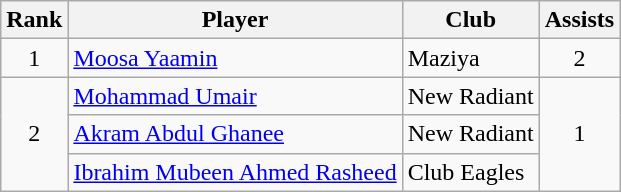<table class="wikitable" style="text-align:center">
<tr>
<th>Rank</th>
<th>Player</th>
<th>Club</th>
<th>Assists</th>
</tr>
<tr>
<td rowspan="1">1</td>
<td align="left"> <a href='#'>Moosa Yaamin</a></td>
<td align="left">Maziya</td>
<td rowspan="1">2</td>
</tr>
<tr>
<td rowspan="3">2</td>
<td align="left"> <a href='#'>Mohammad Umair</a></td>
<td align="left">New Radiant</td>
<td rowspan="3">1</td>
</tr>
<tr>
<td align="left"> <a href='#'>Akram Abdul Ghanee</a></td>
<td align="left">New Radiant</td>
</tr>
<tr>
<td align="left"> <a href='#'>Ibrahim Mubeen Ahmed Rasheed</a></td>
<td align="left">Club Eagles</td>
</tr>
</table>
